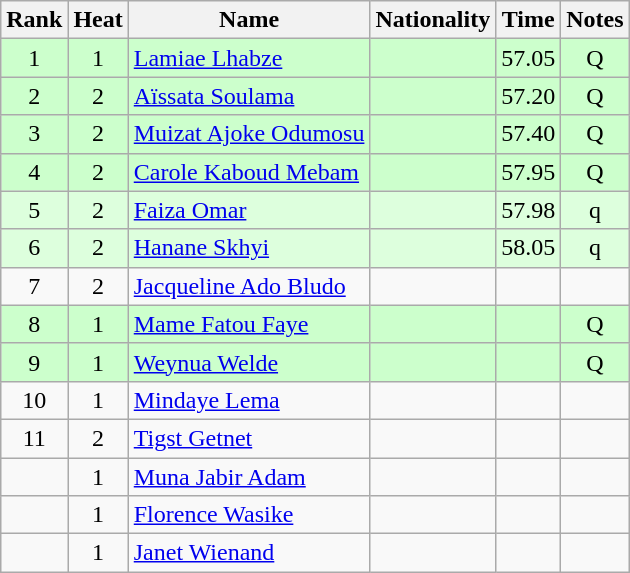<table class="wikitable sortable" style="text-align:center">
<tr>
<th>Rank</th>
<th>Heat</th>
<th>Name</th>
<th>Nationality</th>
<th>Time</th>
<th>Notes</th>
</tr>
<tr bgcolor=ccffcc>
<td>1</td>
<td>1</td>
<td align=left><a href='#'>Lamiae Lhabze</a></td>
<td align=left></td>
<td>57.05</td>
<td>Q</td>
</tr>
<tr bgcolor=ccffcc>
<td>2</td>
<td>2</td>
<td align=left><a href='#'>Aïssata Soulama</a></td>
<td align=left></td>
<td>57.20</td>
<td>Q</td>
</tr>
<tr bgcolor=ccffcc>
<td>3</td>
<td>2</td>
<td align=left><a href='#'>Muizat Ajoke Odumosu</a></td>
<td align=left></td>
<td>57.40</td>
<td>Q</td>
</tr>
<tr bgcolor=ccffcc>
<td>4</td>
<td>2</td>
<td align=left><a href='#'>Carole Kaboud Mebam</a></td>
<td align=left></td>
<td>57.95</td>
<td>Q</td>
</tr>
<tr bgcolor=ddffdd>
<td>5</td>
<td>2</td>
<td align=left><a href='#'>Faiza Omar</a></td>
<td align=left></td>
<td>57.98</td>
<td>q</td>
</tr>
<tr bgcolor=ddffdd>
<td>6</td>
<td>2</td>
<td align=left><a href='#'>Hanane Skhyi</a></td>
<td align=left></td>
<td>58.05</td>
<td>q</td>
</tr>
<tr>
<td>7</td>
<td>2</td>
<td align=left><a href='#'>Jacqueline Ado Bludo</a></td>
<td align=left></td>
<td></td>
<td></td>
</tr>
<tr bgcolor=ccffcc>
<td>8</td>
<td>1</td>
<td align=left><a href='#'>Mame Fatou Faye</a></td>
<td align=left></td>
<td></td>
<td>Q</td>
</tr>
<tr bgcolor=ccffcc>
<td>9</td>
<td>1</td>
<td align=left><a href='#'>Weynua Welde</a></td>
<td align=left></td>
<td></td>
<td>Q</td>
</tr>
<tr>
<td>10</td>
<td>1</td>
<td align=left><a href='#'>Mindaye Lema</a></td>
<td align=left></td>
<td></td>
<td></td>
</tr>
<tr>
<td>11</td>
<td>2</td>
<td align=left><a href='#'>Tigst Getnet</a></td>
<td align=left></td>
<td></td>
<td></td>
</tr>
<tr>
<td></td>
<td>1</td>
<td align=left><a href='#'>Muna Jabir Adam</a></td>
<td align=left></td>
<td></td>
<td></td>
</tr>
<tr>
<td></td>
<td>1</td>
<td align=left><a href='#'>Florence Wasike</a></td>
<td align=left></td>
<td></td>
<td></td>
</tr>
<tr>
<td></td>
<td>1</td>
<td align=left><a href='#'>Janet Wienand</a></td>
<td align=left></td>
<td></td>
<td></td>
</tr>
</table>
